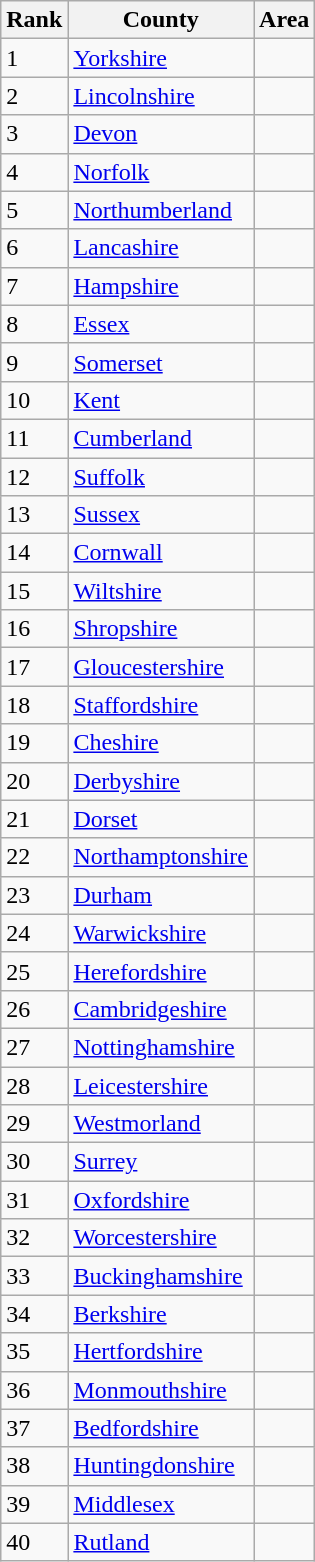<table class="wikitable sortable">
<tr>
<th>Rank</th>
<th>County</th>
<th class="unsortable">Area</th>
</tr>
<tr>
<td>1</td>
<td><a href='#'>Yorkshire</a></td>
<td></td>
</tr>
<tr>
<td>2</td>
<td><a href='#'>Lincolnshire</a></td>
<td></td>
</tr>
<tr>
<td>3</td>
<td><a href='#'>Devon</a></td>
<td></td>
</tr>
<tr>
<td>4</td>
<td><a href='#'>Norfolk</a></td>
<td></td>
</tr>
<tr>
<td>5</td>
<td><a href='#'>Northumberland</a></td>
<td></td>
</tr>
<tr>
<td>6</td>
<td><a href='#'>Lancashire</a></td>
<td></td>
</tr>
<tr>
<td>7</td>
<td><a href='#'>Hampshire</a></td>
<td></td>
</tr>
<tr>
<td>8</td>
<td><a href='#'>Essex</a></td>
<td></td>
</tr>
<tr>
<td>9</td>
<td><a href='#'>Somerset</a></td>
<td></td>
</tr>
<tr>
<td>10</td>
<td><a href='#'>Kent</a></td>
<td></td>
</tr>
<tr>
<td>11</td>
<td><a href='#'>Cumberland</a></td>
<td></td>
</tr>
<tr>
<td>12</td>
<td><a href='#'>Suffolk</a></td>
<td></td>
</tr>
<tr>
<td>13</td>
<td><a href='#'>Sussex</a></td>
<td></td>
</tr>
<tr>
<td>14</td>
<td><a href='#'>Cornwall</a></td>
<td></td>
</tr>
<tr>
<td>15</td>
<td><a href='#'>Wiltshire</a></td>
<td></td>
</tr>
<tr>
<td>16</td>
<td><a href='#'>Shropshire</a></td>
<td></td>
</tr>
<tr>
<td>17</td>
<td><a href='#'>Gloucestershire</a></td>
<td></td>
</tr>
<tr>
<td>18</td>
<td><a href='#'>Staffordshire</a></td>
<td></td>
</tr>
<tr>
<td>19</td>
<td><a href='#'>Cheshire</a></td>
<td></td>
</tr>
<tr>
<td>20</td>
<td><a href='#'>Derbyshire</a></td>
<td></td>
</tr>
<tr>
<td>21</td>
<td><a href='#'>Dorset</a></td>
<td></td>
</tr>
<tr>
<td>22</td>
<td><a href='#'>Northamptonshire</a></td>
<td></td>
</tr>
<tr>
<td>23</td>
<td><a href='#'>Durham</a></td>
<td></td>
</tr>
<tr>
<td>24</td>
<td><a href='#'>Warwickshire</a></td>
<td></td>
</tr>
<tr>
<td>25</td>
<td><a href='#'>Herefordshire</a></td>
<td></td>
</tr>
<tr>
<td>26</td>
<td><a href='#'>Cambridgeshire</a></td>
<td></td>
</tr>
<tr>
<td>27</td>
<td><a href='#'>Nottinghamshire</a></td>
<td></td>
</tr>
<tr>
<td>28</td>
<td><a href='#'>Leicestershire</a></td>
<td></td>
</tr>
<tr>
<td>29</td>
<td><a href='#'>Westmorland</a></td>
<td></td>
</tr>
<tr>
<td>30</td>
<td><a href='#'>Surrey</a></td>
<td></td>
</tr>
<tr>
<td>31</td>
<td><a href='#'>Oxfordshire</a></td>
<td></td>
</tr>
<tr>
<td>32</td>
<td><a href='#'>Worcestershire</a></td>
<td></td>
</tr>
<tr>
<td>33</td>
<td><a href='#'>Buckinghamshire</a></td>
<td></td>
</tr>
<tr>
<td>34</td>
<td><a href='#'>Berkshire</a></td>
<td></td>
</tr>
<tr>
<td>35</td>
<td><a href='#'>Hertfordshire</a></td>
<td></td>
</tr>
<tr>
<td>36</td>
<td><a href='#'>Monmouthshire</a></td>
<td></td>
</tr>
<tr>
<td>37</td>
<td><a href='#'>Bedfordshire</a></td>
<td></td>
</tr>
<tr>
<td>38</td>
<td><a href='#'>Huntingdonshire</a></td>
<td></td>
</tr>
<tr>
<td>39</td>
<td><a href='#'>Middlesex</a></td>
<td></td>
</tr>
<tr>
<td>40</td>
<td><a href='#'>Rutland</a></td>
<td></td>
</tr>
</table>
